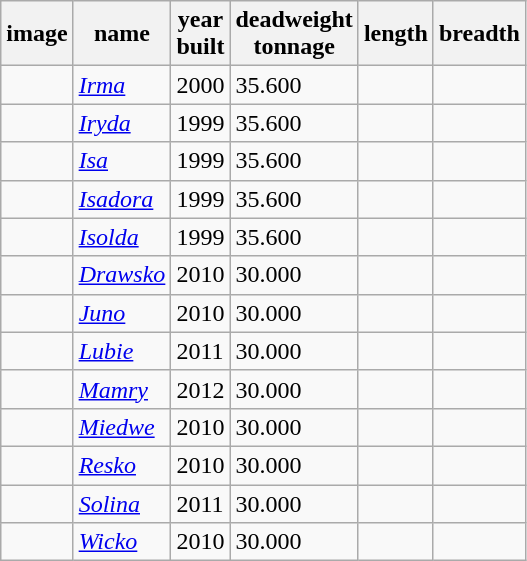<table class="sortable wikitable">
<tr>
<th>image</th>
<th>name</th>
<th>year<br>built</th>
<th>deadweight<br>tonnage</th>
<th>length</th>
<th>breadth</th>
</tr>
<tr>
<td></td>
<td><a href='#'><em>Irma</em></a></td>
<td>2000</td>
<td>35.600</td>
<td></td>
<td></td>
</tr>
<tr>
<td></td>
<td><a href='#'><em>Iryda</em></a></td>
<td>1999</td>
<td>35.600</td>
<td></td>
<td></td>
</tr>
<tr>
<td></td>
<td><a href='#'><em>Isa</em></a></td>
<td>1999</td>
<td>35.600</td>
<td></td>
<td></td>
</tr>
<tr>
<td></td>
<td><a href='#'><em>Isadora</em></a></td>
<td>1999</td>
<td>35.600</td>
<td></td>
<td></td>
</tr>
<tr>
<td></td>
<td><a href='#'><em>Isolda</em></a></td>
<td>1999</td>
<td>35.600</td>
<td></td>
<td></td>
</tr>
<tr>
<td></td>
<td><a href='#'><em>Drawsko</em></a></td>
<td>2010</td>
<td>30.000</td>
<td></td>
<td></td>
</tr>
<tr>
<td></td>
<td><a href='#'><em>Juno</em></a></td>
<td>2010</td>
<td>30.000</td>
<td></td>
<td></td>
</tr>
<tr>
<td></td>
<td><a href='#'><em>Lubie</em></a></td>
<td>2011</td>
<td>30.000</td>
<td></td>
<td></td>
</tr>
<tr>
<td></td>
<td><a href='#'><em>Mamry</em></a></td>
<td>2012</td>
<td>30.000</td>
<td></td>
<td></td>
</tr>
<tr>
<td></td>
<td><a href='#'><em>Miedwe</em></a></td>
<td>2010</td>
<td>30.000</td>
<td></td>
<td></td>
</tr>
<tr>
<td></td>
<td><a href='#'><em>Resko</em></a></td>
<td>2010</td>
<td>30.000</td>
<td></td>
<td></td>
</tr>
<tr>
<td></td>
<td><a href='#'><em>Solina</em></a></td>
<td>2011</td>
<td>30.000</td>
<td></td>
<td></td>
</tr>
<tr>
<td></td>
<td><a href='#'><em>Wicko</em></a></td>
<td>2010</td>
<td>30.000</td>
<td></td>
<td></td>
</tr>
</table>
